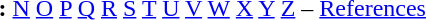<table id="toc" border="0">
<tr>
<th>:</th>
<td><a href='#'>N</a> <a href='#'>O</a> <a href='#'>P</a> <a href='#'>Q</a> <a href='#'>R</a> <a href='#'>S</a> <a href='#'>T</a> <a href='#'>U</a> <a href='#'>V</a> <a href='#'>W</a> <a href='#'>X</a> <a href='#'>Y</a> <a href='#'>Z</a> – <a href='#'>References</a></td>
</tr>
</table>
